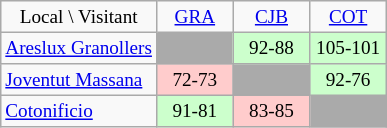<table class="wikitable" style="text-align:center; font-size:80%">
<tr>
<td>Local \ Visitant</td>
<td width=45><a href='#'>GRA</a></td>
<td width=45><a href='#'>CJB</a></td>
<td width=45><a href='#'>COT</a></td>
</tr>
<tr>
<td align=left><a href='#'>Areslux Granollers</a></td>
<td style="background:#aaa;"></td>
<td style="background:#CFC">92-88</td>
<td style="background:#CFC">105-101</td>
</tr>
<tr>
<td align=left><a href='#'>Joventut Massana</a></td>
<td style="background:#FCC">72-73</td>
<td style="background:#aaa;"></td>
<td style="background:#CFC">92-76</td>
</tr>
<tr>
<td align=left><a href='#'>Cotonificio</a></td>
<td style="background:#CFC">91-81</td>
<td style="background:#FCC">83-85</td>
<td style="background:#aaa;"></td>
</tr>
</table>
